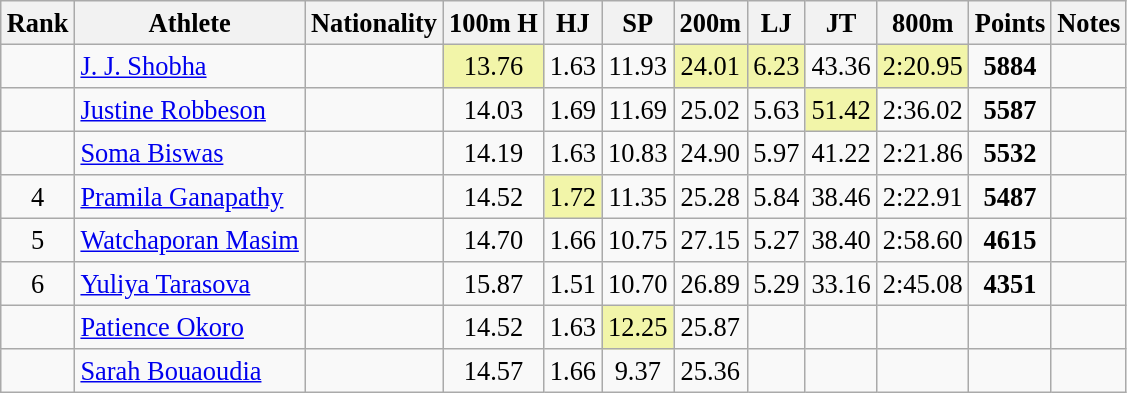<table class="wikitable sortable" style=" text-align:center; font-size:110%;">
<tr>
<th>Rank</th>
<th>Athlete</th>
<th>Nationality</th>
<th>100m H</th>
<th>HJ</th>
<th>SP</th>
<th>200m</th>
<th>LJ</th>
<th>JT</th>
<th>800m</th>
<th>Points</th>
<th>Notes</th>
</tr>
<tr>
<td></td>
<td align=left><a href='#'>J. J. Shobha</a></td>
<td align=left></td>
<td bgcolor=#F2F5A9>13.76</td>
<td>1.63</td>
<td>11.93</td>
<td bgcolor=#F2F5A9>24.01</td>
<td bgcolor=#F2F5A9>6.23</td>
<td>43.36</td>
<td bgcolor=#F2F5A9>2:20.95</td>
<td><strong>5884</strong></td>
<td></td>
</tr>
<tr>
<td></td>
<td align=left><a href='#'>Justine Robbeson</a></td>
<td align=left></td>
<td>14.03</td>
<td>1.69</td>
<td>11.69</td>
<td>25.02</td>
<td>5.63</td>
<td bgcolor=#F2F5A9>51.42</td>
<td>2:36.02</td>
<td><strong>5587</strong></td>
<td></td>
</tr>
<tr>
<td></td>
<td align=left><a href='#'>Soma Biswas</a></td>
<td align=left></td>
<td>14.19</td>
<td>1.63</td>
<td>10.83</td>
<td>24.90</td>
<td>5.97</td>
<td>41.22</td>
<td>2:21.86</td>
<td><strong>5532</strong></td>
<td></td>
</tr>
<tr>
<td>4</td>
<td align=left><a href='#'>Pramila Ganapathy</a></td>
<td align=left></td>
<td>14.52</td>
<td bgcolor=#F2F5A9>1.72</td>
<td>11.35</td>
<td>25.28</td>
<td>5.84</td>
<td>38.46</td>
<td>2:22.91</td>
<td><strong>5487</strong></td>
<td></td>
</tr>
<tr>
<td>5</td>
<td align=left><a href='#'>Watchaporan Masim</a></td>
<td align=left></td>
<td>14.70</td>
<td>1.66</td>
<td>10.75</td>
<td>27.15</td>
<td>5.27</td>
<td>38.40</td>
<td>2:58.60</td>
<td><strong>4615</strong></td>
<td></td>
</tr>
<tr>
<td>6</td>
<td align=left><a href='#'>Yuliya Tarasova</a></td>
<td align=left></td>
<td>15.87</td>
<td>1.51</td>
<td>10.70</td>
<td>26.89</td>
<td>5.29</td>
<td>33.16</td>
<td>2:45.08</td>
<td><strong>4351</strong></td>
<td></td>
</tr>
<tr>
<td></td>
<td align=left><a href='#'>Patience Okoro</a></td>
<td align=left></td>
<td>14.52</td>
<td>1.63</td>
<td bgcolor=#F2F5A9>12.25</td>
<td>25.87</td>
<td></td>
<td></td>
<td></td>
<td><strong></strong></td>
<td></td>
</tr>
<tr>
<td></td>
<td align=left><a href='#'>Sarah Bouaoudia</a></td>
<td align=left></td>
<td>14.57</td>
<td>1.66</td>
<td>9.37</td>
<td>25.36</td>
<td></td>
<td></td>
<td></td>
<td><strong></strong></td>
<td></td>
</tr>
</table>
